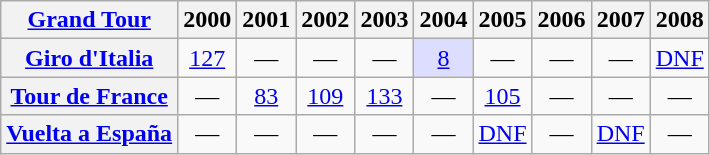<table class="wikitable plainrowheaders">
<tr style="text-align:center;">
<th scope="col"><a href='#'>Grand Tour</a></th>
<th scope="col">2000</th>
<th scope="col">2001</th>
<th scope="col">2002</th>
<th scope="col">2003</th>
<th scope="col">2004</th>
<th scope="col">2005</th>
<th scope="col">2006</th>
<th scope="col">2007</th>
<th scope="col">2008</th>
</tr>
<tr style="text-align:center;">
<th scope="row"> <a href='#'>Giro d'Italia</a></th>
<td><a href='#'>127</a></td>
<td>—</td>
<td>—</td>
<td>—</td>
<td style="background:#ddf;"><a href='#'>8</a></td>
<td>—</td>
<td>—</td>
<td>—</td>
<td><a href='#'>DNF</a></td>
</tr>
<tr style="text-align:center;">
<th scope="row"> <a href='#'>Tour de France</a></th>
<td>—</td>
<td><a href='#'>83</a></td>
<td><a href='#'>109</a></td>
<td><a href='#'>133</a></td>
<td>—</td>
<td><a href='#'>105</a></td>
<td>—</td>
<td>—</td>
<td>—</td>
</tr>
<tr style="text-align:center;">
<th scope="row"> <a href='#'>Vuelta a España</a></th>
<td>—</td>
<td>—</td>
<td>—</td>
<td>—</td>
<td>—</td>
<td><a href='#'>DNF</a></td>
<td>—</td>
<td><a href='#'>DNF</a></td>
<td>—</td>
</tr>
</table>
